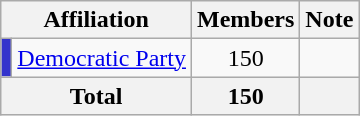<table class="wikitable">
<tr>
<th colspan="2" align="center" valign="bottom">Affiliation</th>
<th valign="bottom">Members</th>
<th valign="bottom">Note</th>
</tr>
<tr>
<td bgcolor="#3333CC"></td>
<td><a href='#'>Democratic Party</a></td>
<td align="center">150</td>
<td></td>
</tr>
<tr>
<th colspan="2" align="center"><strong>Total</strong></th>
<th align="center"><strong>150</strong></th>
<th></th>
</tr>
</table>
